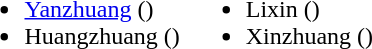<table>
<tr>
<td valign="top"><br><ul><li><a href='#'>Yanzhuang</a> ()</li><li>Huangzhuang ()</li></ul></td>
<td valign="top"><br><ul><li>Lixin ()</li><li>Xinzhuang ()</li></ul></td>
</tr>
</table>
